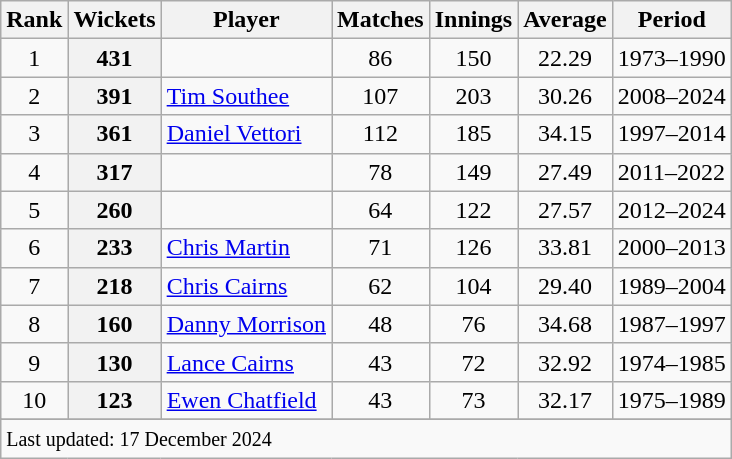<table class="wikitable plainrowheaders sortable">
<tr>
<th scope=col>Rank</th>
<th scope=col>Wickets</th>
<th scope=col>Player</th>
<th scope=col>Matches</th>
<th scope=col>Innings</th>
<th scope=col>Average</th>
<th scope=col>Period</th>
</tr>
<tr>
<td align=center>1</td>
<th scope=row style=text-align:center;>431</th>
<td></td>
<td align=center>86</td>
<td align=center>150</td>
<td align=center>22.29</td>
<td>1973–1990</td>
</tr>
<tr>
<td align=center>2</td>
<th scope=row style=text-align:center;>391</th>
<td><a href='#'>Tim Southee</a></td>
<td align=center>107</td>
<td align=center>203</td>
<td align=center>30.26</td>
<td>2008–2024</td>
</tr>
<tr>
<td align=center>3</td>
<th scope=row style=text-align:center;>361</th>
<td><a href='#'>Daniel Vettori</a></td>
<td align=center>112</td>
<td align=center>185</td>
<td align=center>34.15</td>
<td>1997–2014</td>
</tr>
<tr>
<td align=center>4</td>
<th scope=row style=text-align:center;>317</th>
<td></td>
<td align=center>78</td>
<td align=center>149</td>
<td align=center>27.49</td>
<td>2011–2022</td>
</tr>
<tr>
<td align=center>5</td>
<th scope=row style=text-align:center;>260</th>
<td></td>
<td align=center>64</td>
<td align=center>122</td>
<td align=center>27.57</td>
<td>2012–2024</td>
</tr>
<tr>
<td align=center>6</td>
<th scope=row style=text-align:center;>233</th>
<td><a href='#'>Chris Martin</a></td>
<td align=center>71</td>
<td align=center>126</td>
<td align=center>33.81</td>
<td>2000–2013</td>
</tr>
<tr>
<td align=center>7</td>
<th scope=row style=text-align:center;>218</th>
<td><a href='#'>Chris Cairns</a></td>
<td align=center>62</td>
<td align=center>104</td>
<td align=center>29.40</td>
<td>1989–2004</td>
</tr>
<tr>
<td align=center>8</td>
<th scope=row style=text-align:center;>160</th>
<td><a href='#'>Danny Morrison</a></td>
<td align=center>48</td>
<td align=center>76</td>
<td align=center>34.68</td>
<td>1987–1997</td>
</tr>
<tr>
<td align=center>9</td>
<th scope=row style=text-align:center;>130</th>
<td><a href='#'>Lance Cairns</a></td>
<td align=center>43</td>
<td align=center>72</td>
<td align=center>32.92</td>
<td>1974–1985</td>
</tr>
<tr>
<td align=center>10</td>
<th scope=row style=text-align:center;>123</th>
<td><a href='#'>Ewen Chatfield</a></td>
<td align=center>43</td>
<td align=center>73</td>
<td align=center>32.17</td>
<td>1975–1989</td>
</tr>
<tr>
</tr>
<tr class=sortbottom>
<td colspan=7><small>Last updated: 17 December 2024</small></td>
</tr>
</table>
